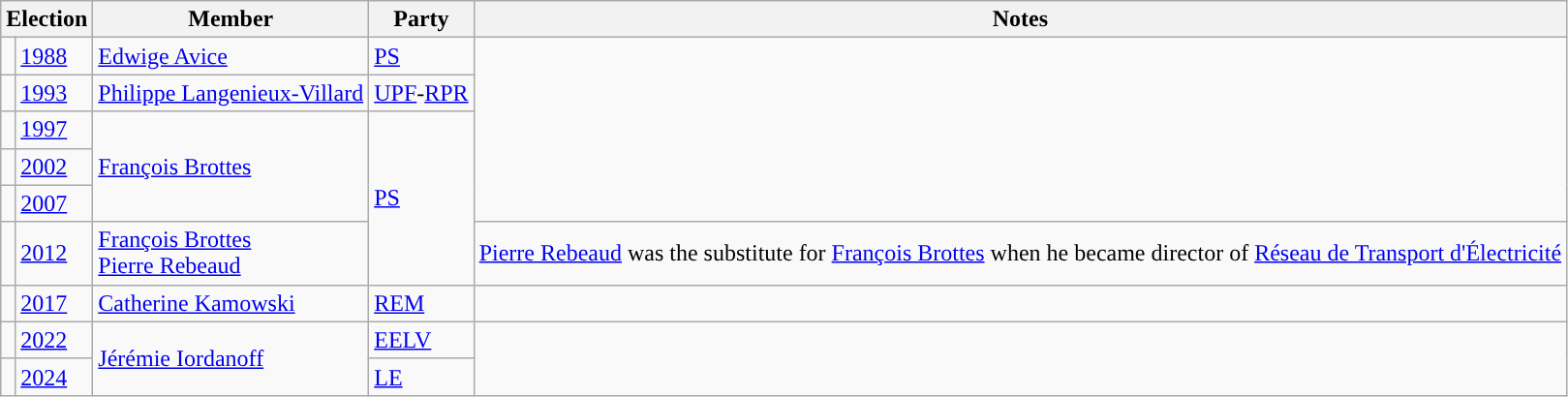<table class="wikitable">
<tr>
<th colspan="2">Election</th>
<th>Member</th>
<th>Party</th>
<th>Notes</th>
</tr>
<tr>
<td style="color:inherit;background-color:"></td>
<td><a href='#'>1988</a></td>
<td><a href='#'>Edwige Avice</a></td>
<td><a href='#'>PS</a></td>
</tr>
<tr>
<td style="color:inherit;background-color:"></td>
<td><a href='#'>1993</a></td>
<td><a href='#'>Philippe Langenieux-Villard</a></td>
<td><a href='#'>UPF</a>-<a href='#'>RPR</a></td>
</tr>
<tr>
<td style="color:inherit;background-color:"></td>
<td><a href='#'>1997</a></td>
<td rowspan="3"><a href='#'>François Brottes</a><br>
</td>
<td rowspan="4"><a href='#'>PS</a></td>
</tr>
<tr>
<td style="color:inherit;background-color:"></td>
<td><a href='#'>2002</a></td>
</tr>
<tr>
<td style="color:inherit;background-color:"></td>
<td><a href='#'>2007</a></td>
</tr>
<tr>
<td style="color:inherit;background-color:"></td>
<td><a href='#'>2012</a></td>
<td><a href='#'>François Brottes</a><br><a href='#'>Pierre Rebeaud</a></td>
<td><a href='#'>Pierre Rebeaud</a> was the substitute for <a href='#'>François Brottes</a> when he became director of <a href='#'>Réseau de Transport d'Électricité</a></td>
</tr>
<tr>
<td style="color:inherit;background-color: "></td>
<td><a href='#'>2017</a></td>
<td><a href='#'>Catherine Kamowski</a></td>
<td><a href='#'>REM</a></td>
<td></td>
</tr>
<tr>
<td style="color:inherit;background-color: "></td>
<td><a href='#'>2022</a></td>
<td rowspan="2"><a href='#'>Jérémie Iordanoff</a></td>
<td><a href='#'>EELV</a></td>
</tr>
<tr>
<td style="color:inherit;background-color: "></td>
<td><a href='#'>2024</a></td>
<td><a href='#'>LE</a></td>
</tr>
</table>
